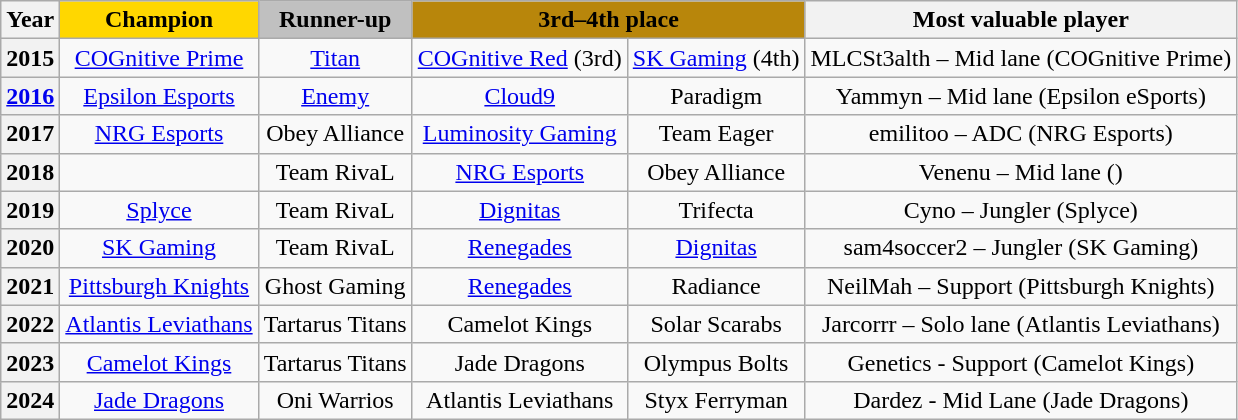<table class="wikitable" style="text-align:center">
<tr>
<th>Year</th>
<th style="background:gold;">Champion</th>
<th style="background:silver;">Runner-up</th>
<th colspan="2" style="background:DarkGoldenrod;">3rd–4th place</th>
<th>Most valuable player</th>
</tr>
<tr>
<th>2015</th>
<td><a href='#'>COGnitive Prime</a></td>
<td><a href='#'>Titan</a></td>
<td><a href='#'>COGnitive Red</a> (3rd)</td>
<td><a href='#'>SK Gaming</a> (4th)</td>
<td>MLCSt3alth – Mid lane (COGnitive Prime)</td>
</tr>
<tr>
<th><a href='#'>2016</a></th>
<td><a href='#'>Epsilon Esports</a></td>
<td><a href='#'>Enemy</a></td>
<td><a href='#'>Cloud9</a></td>
<td>Paradigm</td>
<td>Yammyn – Mid lane (Epsilon eSports)</td>
</tr>
<tr>
<th>2017</th>
<td><a href='#'>NRG Esports</a></td>
<td>Obey Alliance</td>
<td><a href='#'>Luminosity Gaming</a></td>
<td>Team Eager</td>
<td>emilitoo – ADC (NRG Esports)</td>
</tr>
<tr>
<th>2018</th>
<td></td>
<td>Team RivaL</td>
<td><a href='#'>NRG Esports</a></td>
<td>Obey Alliance</td>
<td>Venenu – Mid lane ()</td>
</tr>
<tr>
<th>2019</th>
<td><a href='#'>Splyce</a></td>
<td>Team RivaL</td>
<td><a href='#'>Dignitas</a></td>
<td>Trifecta</td>
<td>Cyno – Jungler (Splyce)</td>
</tr>
<tr>
<th>2020</th>
<td><a href='#'>SK Gaming</a></td>
<td>Team RivaL</td>
<td><a href='#'>Renegades</a></td>
<td><a href='#'>Dignitas</a></td>
<td>sam4soccer2 – Jungler (SK Gaming)</td>
</tr>
<tr>
<th>2021</th>
<td><a href='#'>Pittsburgh Knights</a></td>
<td>Ghost Gaming</td>
<td><a href='#'>Renegades</a></td>
<td>Radiance</td>
<td>NeilMah – Support (Pittsburgh Knights)</td>
</tr>
<tr>
<th>2022</th>
<td><a href='#'>Atlantis Leviathans</a></td>
<td>Tartarus Titans</td>
<td>Camelot Kings</td>
<td>Solar Scarabs</td>
<td>Jarcorrr – Solo lane (Atlantis Leviathans)</td>
</tr>
<tr>
<th>2023</th>
<td><a href='#'>Camelot Kings</a></td>
<td>Tartarus Titans</td>
<td>Jade Dragons</td>
<td>Olympus Bolts</td>
<td>Genetics - Support (Camelot Kings)</td>
</tr>
<tr>
<th>2024</th>
<td><a href='#'>Jade Dragons</a></td>
<td>Oni Warrios</td>
<td>Atlantis Leviathans</td>
<td>Styx Ferryman</td>
<td>Dardez - Mid Lane (Jade Dragons)</td>
</tr>
</table>
